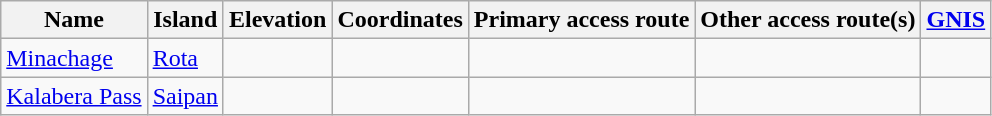<table class="wikitable sortable">
<tr>
<th>Name</th>
<th>Island</th>
<th>Elevation</th>
<th>Coordinates</th>
<th>Primary access route</th>
<th>Other access route(s)</th>
<th><a href='#'>GNIS</a></th>
</tr>
<tr>
<td><a href='#'>Minachage</a></td>
<td><a href='#'>Rota</a></td>
<td></td>
<td></td>
<td></td>
<td></td>
<td></td>
</tr>
<tr>
<td><a href='#'>Kalabera Pass</a></td>
<td><a href='#'>Saipan</a></td>
<td></td>
<td></td>
<td></td>
<td></td>
<td></td>
</tr>
</table>
